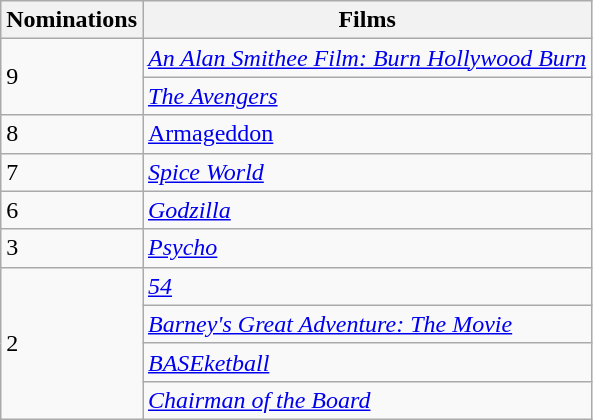<table class="wikitable">
<tr>
<th>Nominations</th>
<th>Films</th>
</tr>
<tr>
<td rowspan="2">9</td>
<td><em><a href='#'>An Alan Smithee Film: Burn Hollywood Burn</a></em></td>
</tr>
<tr>
<td><a href='#'><em>The Avengers</em></a></td>
</tr>
<tr>
<td>8</td>
<td><em><a href='#'></em>Armageddon<em></a></em></td>
</tr>
<tr>
<td>7</td>
<td><a href='#'><em>Spice World</em></a></td>
</tr>
<tr>
<td>6</td>
<td><a href='#'><em>Godzilla</em></a></td>
</tr>
<tr>
<td>3</td>
<td><a href='#'><em>Psycho</em></a></td>
</tr>
<tr>
<td rowspan="4">2</td>
<td><a href='#'><em>54</em></a></td>
</tr>
<tr>
<td><a href='#'><em>Barney's Great Adventure: The Movie</em></a></td>
</tr>
<tr>
<td><em><a href='#'>BASEketball</a></em></td>
</tr>
<tr>
<td><a href='#'><em>Chairman of the Board</em></a></td>
</tr>
</table>
